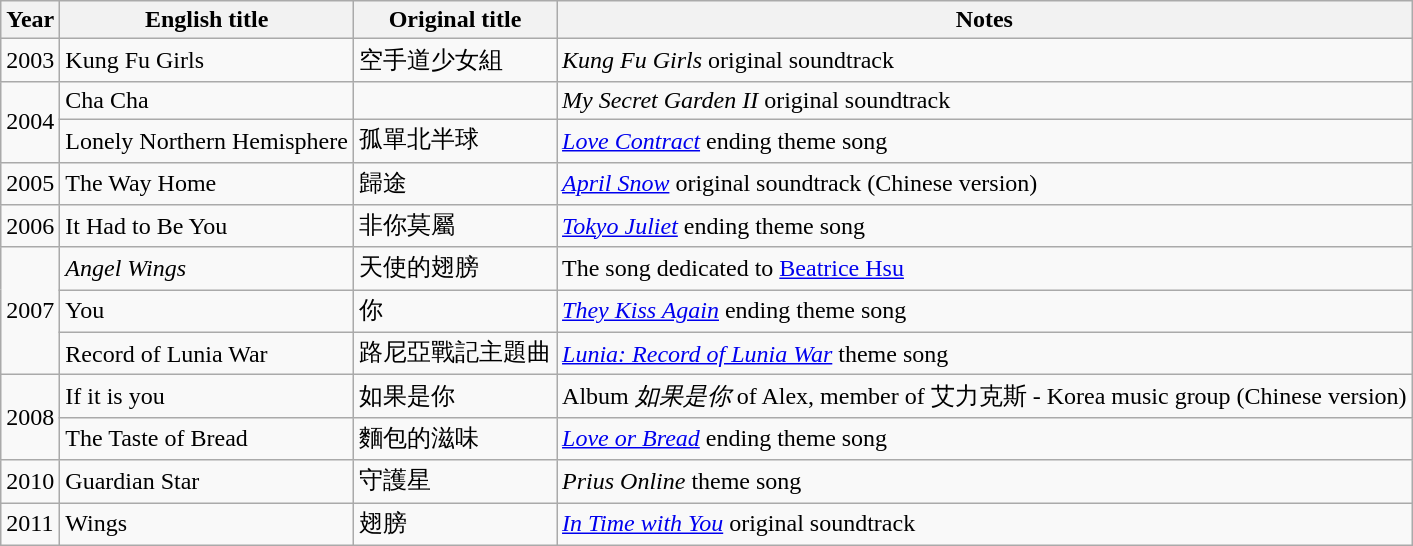<table class="wikitable">
<tr>
<th>Year</th>
<th>English title</th>
<th>Original title</th>
<th>Notes</th>
</tr>
<tr>
<td>2003</td>
<td>Kung Fu Girls</td>
<td>空手道少女組</td>
<td><em>Kung Fu Girls</em> original soundtrack</td>
</tr>
<tr>
<td rowspan=2>2004</td>
<td>Cha Cha</td>
<td></td>
<td><em>My Secret Garden II</em> original soundtrack</td>
</tr>
<tr>
<td>Lonely Northern Hemisphere</td>
<td>孤單北半球</td>
<td><em><a href='#'>Love Contract</a></em> ending theme song</td>
</tr>
<tr>
<td>2005</td>
<td>The Way Home</td>
<td>歸途</td>
<td><em><a href='#'>April Snow</a></em> original soundtrack (Chinese version)</td>
</tr>
<tr>
<td>2006</td>
<td>It Had to Be You</td>
<td>非你莫屬</td>
<td><em><a href='#'>Tokyo Juliet</a></em> ending theme song</td>
</tr>
<tr>
<td rowspan=3>2007</td>
<td><em>Angel Wings</em></td>
<td>天使的翅膀</td>
<td>The song dedicated to <a href='#'>Beatrice Hsu</a></td>
</tr>
<tr>
<td>You</td>
<td>你</td>
<td><em><a href='#'>They Kiss Again</a></em> ending theme song</td>
</tr>
<tr>
<td>Record of Lunia War</td>
<td>路尼亞戰記主題曲</td>
<td><em><a href='#'>Lunia: Record of Lunia War</a></em> theme song</td>
</tr>
<tr>
<td rowspan=2>2008</td>
<td>If it is you</td>
<td>如果是你</td>
<td>Album <em>如果是你</em> of Alex, member of 艾力克斯 - Korea music group (Chinese version)</td>
</tr>
<tr>
<td>The Taste of Bread</td>
<td>麵包的滋味</td>
<td><em><a href='#'>Love or Bread</a></em> ending theme song</td>
</tr>
<tr>
<td>2010</td>
<td>Guardian Star</td>
<td>守護星</td>
<td><em>Prius Online</em> theme song</td>
</tr>
<tr>
<td>2011</td>
<td>Wings</td>
<td>翅膀</td>
<td><em><a href='#'>In Time with You</a></em> original soundtrack</td>
</tr>
</table>
